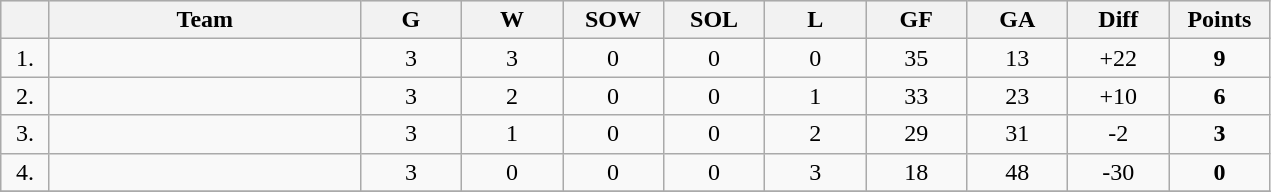<table class=wikitable style="text-align:center">
<tr bgcolor="#DCDCDC">
<th width="25"></th>
<th width="200">Team</th>
<th width="60">G</th>
<th width="60">W</th>
<th width="60">SOW</th>
<th width="60">SOL</th>
<th width="60">L</th>
<th width="60">GF</th>
<th width="60">GA</th>
<th width="60">Diff</th>
<th width="60">Points</th>
</tr>
<tr>
<td>1.</td>
<td align=left></td>
<td>3</td>
<td>3</td>
<td>0</td>
<td>0</td>
<td>0</td>
<td>35</td>
<td>13</td>
<td>+22</td>
<td><strong>9</strong></td>
</tr>
<tr>
<td>2.</td>
<td align=left></td>
<td>3</td>
<td>2</td>
<td>0</td>
<td>0</td>
<td>1</td>
<td>33</td>
<td>23</td>
<td>+10</td>
<td><strong>6</strong></td>
</tr>
<tr>
<td>3.</td>
<td align=left></td>
<td>3</td>
<td>1</td>
<td>0</td>
<td>0</td>
<td>2</td>
<td>29</td>
<td>31</td>
<td>-2</td>
<td><strong>3</strong></td>
</tr>
<tr>
<td>4.</td>
<td align=left></td>
<td>3</td>
<td>0</td>
<td>0</td>
<td>0</td>
<td>3</td>
<td>18</td>
<td>48</td>
<td>-30</td>
<td><strong>0</strong></td>
</tr>
<tr>
</tr>
</table>
